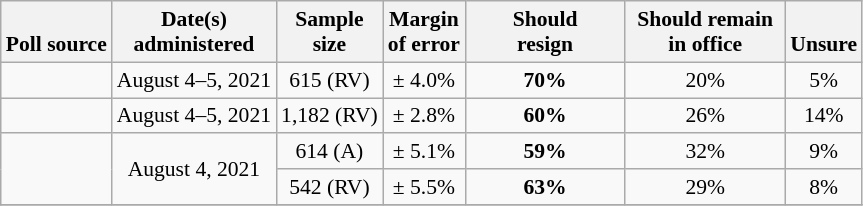<table class="wikitable" style="font-size:90%;text-align:center;">
<tr valign=bottom>
<th>Poll source</th>
<th>Date(s)<br>administered</th>
<th>Sample<br>size</th>
<th>Margin<br>of error</th>
<th style="width:100px;">Should<br>resign</th>
<th style="width:100px;">Should remain<br>in office</th>
<th>Unsure</th>
</tr>
<tr>
<td style="text-align:left;"></td>
<td>August 4–5, 2021</td>
<td>615 (RV)</td>
<td>± 4.0%</td>
<td><strong>70%</strong></td>
<td>20%</td>
<td>5%</td>
</tr>
<tr>
<td style="text-align:left;"></td>
<td>August 4–5, 2021</td>
<td>1,182 (RV)</td>
<td>± 2.8%</td>
<td><strong>60%</strong></td>
<td>26%</td>
<td>14%</td>
</tr>
<tr>
<td rowspan=2 style="text-align:left;"> </td>
<td rowspan=2>August 4, 2021</td>
<td>614 (A)</td>
<td>± 5.1%</td>
<td><strong>59%</strong></td>
<td>32%</td>
<td>9%</td>
</tr>
<tr>
<td>542 (RV)</td>
<td>± 5.5%</td>
<td><strong>63%</strong></td>
<td>29%</td>
<td>8%</td>
</tr>
<tr>
</tr>
</table>
